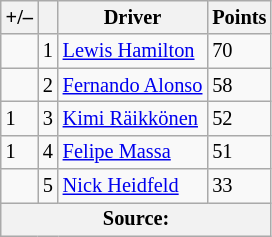<table class="wikitable" style="font-size: 85%;">
<tr>
<th>+/–</th>
<th></th>
<th>Driver</th>
<th>Points</th>
</tr>
<tr>
<td></td>
<td align="center">1</td>
<td> <a href='#'>Lewis Hamilton</a></td>
<td>70</td>
</tr>
<tr>
<td></td>
<td align="center">2</td>
<td> <a href='#'>Fernando Alonso</a></td>
<td>58</td>
</tr>
<tr>
<td> 1</td>
<td align="center">3</td>
<td> <a href='#'>Kimi Räikkönen</a></td>
<td>52</td>
</tr>
<tr>
<td> 1</td>
<td align="center">4</td>
<td> <a href='#'>Felipe Massa</a></td>
<td>51</td>
</tr>
<tr>
<td></td>
<td align="center">5</td>
<td> <a href='#'>Nick Heidfeld</a></td>
<td>33</td>
</tr>
<tr>
<th colspan=4>Source:</th>
</tr>
</table>
